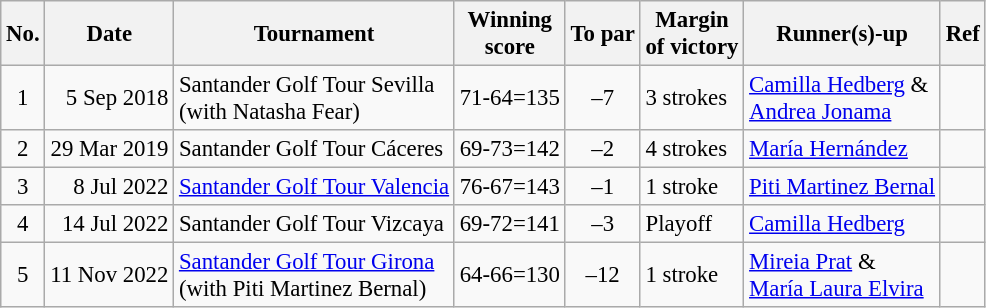<table class="wikitable" style="font-size:95%;">
<tr>
<th>No.</th>
<th>Date</th>
<th>Tournament</th>
<th>Winning<br>score</th>
<th>To par</th>
<th>Margin<br>of victory</th>
<th>Runner(s)-up</th>
<th>Ref</th>
</tr>
<tr>
<td align=center>1</td>
<td align=right>5 Sep 2018</td>
<td>Santander Golf Tour Sevilla<br>(with Natasha Fear)</td>
<td align=right>71-64=135</td>
<td align=center>–7</td>
<td>3 strokes</td>
<td> <a href='#'>Camilla Hedberg</a> &<br> <a href='#'>Andrea Jonama</a></td>
<td></td>
</tr>
<tr>
<td align=center>2</td>
<td align=right>29 Mar 2019</td>
<td>Santander Golf Tour Cáceres</td>
<td align=right>69-73=142</td>
<td align=center>–2</td>
<td>4 strokes</td>
<td> <a href='#'>María Hernández</a></td>
<td></td>
</tr>
<tr>
<td align=center>3</td>
<td align=right>8 Jul 2022</td>
<td><a href='#'>Santander Golf Tour Valencia</a></td>
<td align=right>76-67=143</td>
<td align=center>–1</td>
<td>1 stroke</td>
<td> <a href='#'>Piti Martinez Bernal</a></td>
<td></td>
</tr>
<tr>
<td align=center>4</td>
<td align=right>14 Jul 2022</td>
<td>Santander Golf Tour Vizcaya</td>
<td align=right>69-72=141</td>
<td align=center>–3</td>
<td>Playoff</td>
<td> <a href='#'>Camilla Hedberg</a></td>
<td></td>
</tr>
<tr>
<td align=center>5</td>
<td align=right>11 Nov 2022</td>
<td><a href='#'>Santander Golf Tour Girona</a> <br>(with Piti Martinez Bernal)</td>
<td align=right>64-66=130</td>
<td align=center>–12</td>
<td>1 stroke</td>
<td> <a href='#'>Mireia Prat</a> &<br> <a href='#'>María Laura Elvira</a></td>
<td></td>
</tr>
</table>
